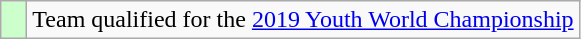<table class="wikitable" style="text-align: center;">
<tr>
<td width=10px bgcolor=#ccffcc></td>
<td>Team qualified for the <a href='#'>2019 Youth World Championship</a></td>
</tr>
</table>
